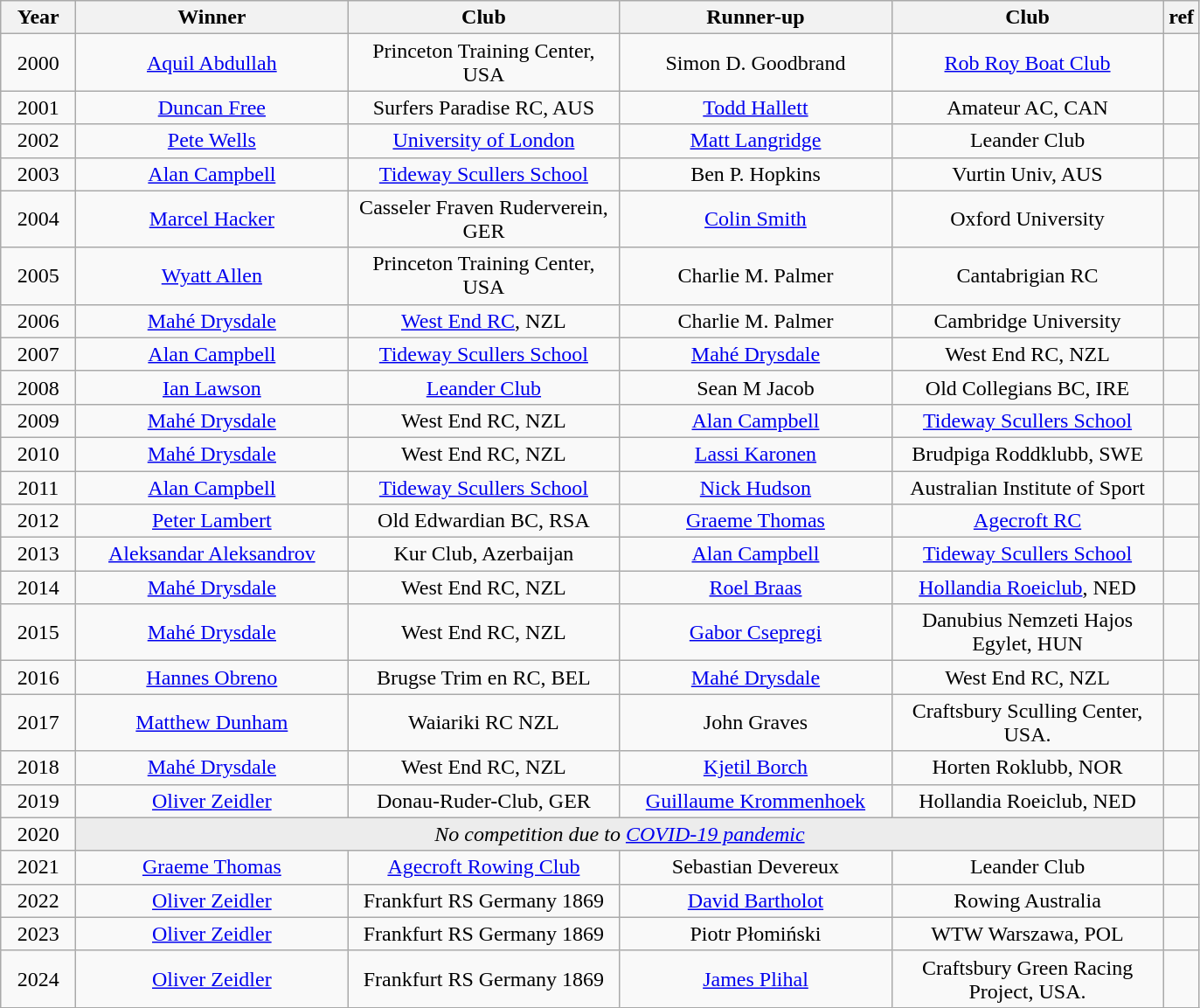<table class="wikitable" style="text-align:center">
<tr>
<th width=50>Year</th>
<th width=200>Winner</th>
<th width=200>Club</th>
<th width=200>Runner-up</th>
<th width=200>Club</th>
<th width=20>ref</th>
</tr>
<tr>
<td>2000</td>
<td><a href='#'>Aquil Abdullah</a></td>
<td>Princeton Training Center, USA</td>
<td>Simon D. Goodbrand</td>
<td><a href='#'>Rob Roy Boat Club</a></td>
<td></td>
</tr>
<tr>
<td>2001</td>
<td><a href='#'>Duncan Free</a></td>
<td>Surfers Paradise RC, AUS</td>
<td><a href='#'>Todd Hallett</a></td>
<td>Amateur AC, CAN</td>
<td></td>
</tr>
<tr>
<td>2002</td>
<td><a href='#'>Pete Wells</a></td>
<td><a href='#'>University of London</a></td>
<td><a href='#'>Matt Langridge</a></td>
<td>Leander Club</td>
<td></td>
</tr>
<tr>
<td>2003</td>
<td><a href='#'>Alan Campbell</a></td>
<td><a href='#'>Tideway Scullers School</a></td>
<td>Ben P. Hopkins</td>
<td>Vurtin Univ, AUS</td>
<td></td>
</tr>
<tr>
<td>2004</td>
<td><a href='#'>Marcel Hacker</a></td>
<td>Casseler Fraven Ruderverein, GER</td>
<td><a href='#'>Colin Smith</a></td>
<td>Oxford University</td>
<td></td>
</tr>
<tr>
<td>2005</td>
<td><a href='#'>Wyatt Allen</a></td>
<td>Princeton Training Center, USA</td>
<td>Charlie M. Palmer</td>
<td>Cantabrigian RC</td>
<td></td>
</tr>
<tr>
<td>2006</td>
<td><a href='#'>Mahé Drysdale</a></td>
<td><a href='#'>West End RC</a>, NZL</td>
<td>Charlie M. Palmer</td>
<td>Cambridge University</td>
<td></td>
</tr>
<tr>
<td>2007</td>
<td><a href='#'>Alan Campbell</a></td>
<td><a href='#'>Tideway Scullers School</a></td>
<td><a href='#'>Mahé Drysdale</a></td>
<td>West End RC, NZL</td>
<td></td>
</tr>
<tr>
<td>2008</td>
<td><a href='#'>Ian Lawson</a></td>
<td><a href='#'>Leander Club</a></td>
<td>Sean M Jacob</td>
<td>Old Collegians BC, IRE</td>
<td></td>
</tr>
<tr>
<td>2009</td>
<td><a href='#'>Mahé Drysdale</a></td>
<td>West End RC, NZL</td>
<td><a href='#'>Alan Campbell</a></td>
<td><a href='#'>Tideway Scullers School</a></td>
<td></td>
</tr>
<tr>
<td>2010</td>
<td><a href='#'>Mahé Drysdale</a></td>
<td>West End RC, NZL</td>
<td><a href='#'>Lassi Karonen</a></td>
<td>Brudpiga Roddklubb, SWE</td>
<td></td>
</tr>
<tr>
<td>2011</td>
<td><a href='#'>Alan Campbell</a></td>
<td><a href='#'>Tideway Scullers School</a></td>
<td><a href='#'>Nick Hudson</a></td>
<td>Australian Institute of Sport</td>
<td></td>
</tr>
<tr>
<td>2012</td>
<td><a href='#'>Peter Lambert</a></td>
<td>Old Edwardian BC, RSA</td>
<td><a href='#'>Graeme Thomas</a></td>
<td><a href='#'>Agecroft RC</a></td>
<td></td>
</tr>
<tr>
<td>2013</td>
<td><a href='#'>Aleksandar Aleksandrov</a></td>
<td>Kur Club, Azerbaijan</td>
<td><a href='#'>Alan Campbell</a></td>
<td><a href='#'>Tideway Scullers School</a></td>
<td></td>
</tr>
<tr>
<td>2014</td>
<td><a href='#'>Mahé Drysdale</a></td>
<td>West End RC, NZL</td>
<td><a href='#'>Roel Braas</a></td>
<td><a href='#'>Hollandia Roeiclub</a>, NED</td>
<td></td>
</tr>
<tr>
<td>2015</td>
<td><a href='#'>Mahé Drysdale</a></td>
<td>West End RC, NZL</td>
<td><a href='#'>Gabor Csepregi</a></td>
<td>Danubius Nemzeti Hajos Egylet, HUN</td>
<td></td>
</tr>
<tr>
<td>2016</td>
<td><a href='#'>Hannes Obreno</a></td>
<td>Brugse Trim en RC, BEL</td>
<td><a href='#'>Mahé Drysdale</a></td>
<td>West End RC, NZL</td>
<td></td>
</tr>
<tr>
<td>2017</td>
<td><a href='#'>Matthew Dunham</a></td>
<td>Waiariki RC NZL</td>
<td>John Graves</td>
<td>Craftsbury Sculling Center, USA.</td>
<td></td>
</tr>
<tr>
<td>2018</td>
<td><a href='#'>Mahé Drysdale</a></td>
<td>West End RC, NZL</td>
<td><a href='#'>Kjetil Borch</a></td>
<td>Horten Roklubb, NOR</td>
<td></td>
</tr>
<tr>
<td>2019</td>
<td><a href='#'>Oliver Zeidler</a></td>
<td>Donau-Ruder-Club, GER</td>
<td><a href='#'>Guillaume Krommenhoek</a></td>
<td>Hollandia Roeiclub, NED</td>
<td></td>
</tr>
<tr>
<td>2020</td>
<td colspan=4 bgcolor="ececec"><em>No competition due to <a href='#'>COVID-19 pandemic</a></em></td>
<td></td>
</tr>
<tr>
<td>2021</td>
<td><a href='#'>Graeme Thomas</a></td>
<td><a href='#'>Agecroft Rowing Club</a></td>
<td>Sebastian Devereux</td>
<td>Leander Club</td>
<td></td>
</tr>
<tr>
<td>2022</td>
<td><a href='#'>Oliver Zeidler</a></td>
<td>Frankfurt RS Germany 1869</td>
<td><a href='#'>David Bartholot</a></td>
<td>Rowing Australia</td>
<td></td>
</tr>
<tr>
<td>2023</td>
<td><a href='#'>Oliver Zeidler</a></td>
<td>Frankfurt RS Germany 1869</td>
<td>Piotr Płomiński</td>
<td>WTW Warszawa, POL</td>
<td></td>
</tr>
<tr>
<td>2024</td>
<td><a href='#'>Oliver Zeidler</a></td>
<td>Frankfurt RS Germany 1869</td>
<td><a href='#'>James Plihal</a></td>
<td>Craftsbury Green Racing Project, USA.</td>
<td></td>
</tr>
</table>
